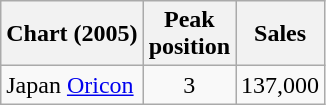<table class="wikitable">
<tr>
<th>Chart (2005)</th>
<th>Peak<br>position</th>
<th>Sales</th>
</tr>
<tr>
<td>Japan <a href='#'>Oricon</a></td>
<td align="center">3</td>
<td align="center">137,000</td>
</tr>
</table>
